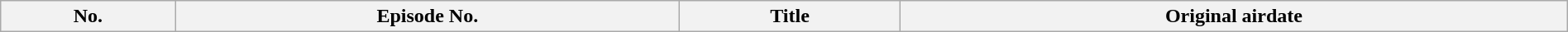<table class="wikitable plainrowheaders" style="width:100%; margin:auto;">
<tr>
<th>No.</th>
<th>Episode No.</th>
<th>Title</th>
<th>Original airdate<br>




</th>
</tr>
</table>
